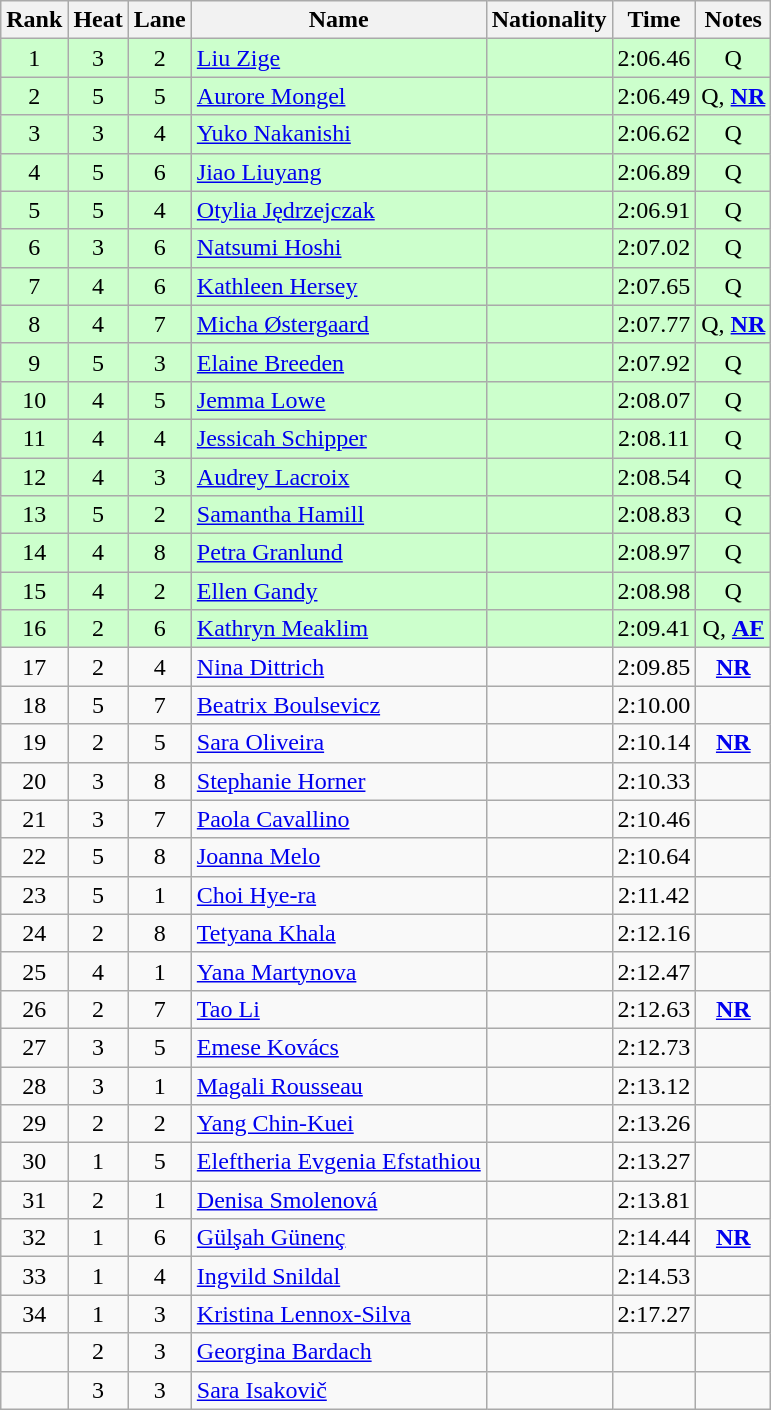<table class="wikitable sortable" style="text-align:center">
<tr>
<th>Rank</th>
<th>Heat</th>
<th>Lane</th>
<th>Name</th>
<th>Nationality</th>
<th>Time</th>
<th>Notes</th>
</tr>
<tr bgcolor=ccffcc>
<td>1</td>
<td>3</td>
<td>2</td>
<td align=left><a href='#'>Liu Zige</a></td>
<td align=left></td>
<td>2:06.46</td>
<td>Q</td>
</tr>
<tr bgcolor=ccffcc>
<td>2</td>
<td>5</td>
<td>5</td>
<td align=left><a href='#'>Aurore Mongel</a></td>
<td align=left></td>
<td>2:06.49</td>
<td>Q, <strong><a href='#'>NR</a></strong></td>
</tr>
<tr bgcolor=ccffcc>
<td>3</td>
<td>3</td>
<td>4</td>
<td align=left><a href='#'>Yuko Nakanishi</a></td>
<td align=left></td>
<td>2:06.62</td>
<td>Q</td>
</tr>
<tr bgcolor=ccffcc>
<td>4</td>
<td>5</td>
<td>6</td>
<td align=left><a href='#'>Jiao Liuyang</a></td>
<td align=left></td>
<td>2:06.89</td>
<td>Q</td>
</tr>
<tr bgcolor=ccffcc>
<td>5</td>
<td>5</td>
<td>4</td>
<td align=left><a href='#'>Otylia Jędrzejczak</a></td>
<td align=left></td>
<td>2:06.91</td>
<td>Q</td>
</tr>
<tr bgcolor=ccffcc>
<td>6</td>
<td>3</td>
<td>6</td>
<td align=left><a href='#'>Natsumi Hoshi</a></td>
<td align=left></td>
<td>2:07.02</td>
<td>Q</td>
</tr>
<tr bgcolor=ccffcc>
<td>7</td>
<td>4</td>
<td>6</td>
<td align=left><a href='#'>Kathleen Hersey</a></td>
<td align=left></td>
<td>2:07.65</td>
<td>Q</td>
</tr>
<tr bgcolor=ccffcc>
<td>8</td>
<td>4</td>
<td>7</td>
<td align=left><a href='#'>Micha Østergaard</a></td>
<td align=left></td>
<td>2:07.77</td>
<td>Q, <strong><a href='#'>NR</a></strong></td>
</tr>
<tr bgcolor=ccffcc>
<td>9</td>
<td>5</td>
<td>3</td>
<td align=left><a href='#'>Elaine Breeden</a></td>
<td align=left></td>
<td>2:07.92</td>
<td>Q</td>
</tr>
<tr bgcolor=ccffcc>
<td>10</td>
<td>4</td>
<td>5</td>
<td align=left><a href='#'>Jemma Lowe</a></td>
<td align=left></td>
<td>2:08.07</td>
<td>Q</td>
</tr>
<tr bgcolor=ccffcc>
<td>11</td>
<td>4</td>
<td>4</td>
<td align=left><a href='#'>Jessicah Schipper</a></td>
<td align=left></td>
<td>2:08.11</td>
<td>Q</td>
</tr>
<tr bgcolor=ccffcc>
<td>12</td>
<td>4</td>
<td>3</td>
<td align=left><a href='#'>Audrey Lacroix</a></td>
<td align=left></td>
<td>2:08.54</td>
<td>Q</td>
</tr>
<tr bgcolor=ccffcc>
<td>13</td>
<td>5</td>
<td>2</td>
<td align=left><a href='#'>Samantha Hamill</a></td>
<td align=left></td>
<td>2:08.83</td>
<td>Q</td>
</tr>
<tr bgcolor=ccffcc>
<td>14</td>
<td>4</td>
<td>8</td>
<td align=left><a href='#'>Petra Granlund</a></td>
<td align=left></td>
<td>2:08.97</td>
<td>Q</td>
</tr>
<tr bgcolor=ccffcc>
<td>15</td>
<td>4</td>
<td>2</td>
<td align=left><a href='#'>Ellen Gandy</a></td>
<td align=left></td>
<td>2:08.98</td>
<td>Q</td>
</tr>
<tr bgcolor=ccffcc>
<td>16</td>
<td>2</td>
<td>6</td>
<td align=left><a href='#'>Kathryn Meaklim</a></td>
<td align=left></td>
<td>2:09.41</td>
<td>Q, <strong><a href='#'>AF</a></strong></td>
</tr>
<tr>
<td>17</td>
<td>2</td>
<td>4</td>
<td align=left><a href='#'>Nina Dittrich</a></td>
<td align=left></td>
<td>2:09.85</td>
<td><strong><a href='#'>NR</a></strong></td>
</tr>
<tr>
<td>18</td>
<td>5</td>
<td>7</td>
<td align=left><a href='#'>Beatrix Boulsevicz</a></td>
<td align=left></td>
<td>2:10.00</td>
<td></td>
</tr>
<tr>
<td>19</td>
<td>2</td>
<td>5</td>
<td align=left><a href='#'>Sara Oliveira</a></td>
<td align=left></td>
<td>2:10.14</td>
<td><strong><a href='#'>NR</a></strong></td>
</tr>
<tr>
<td>20</td>
<td>3</td>
<td>8</td>
<td align=left><a href='#'>Stephanie Horner</a></td>
<td align=left></td>
<td>2:10.33</td>
<td></td>
</tr>
<tr>
<td>21</td>
<td>3</td>
<td>7</td>
<td align=left><a href='#'>Paola Cavallino</a></td>
<td align=left></td>
<td>2:10.46</td>
<td></td>
</tr>
<tr>
<td>22</td>
<td>5</td>
<td>8</td>
<td align=left><a href='#'>Joanna Melo</a></td>
<td align=left></td>
<td>2:10.64</td>
<td></td>
</tr>
<tr>
<td>23</td>
<td>5</td>
<td>1</td>
<td align=left><a href='#'>Choi Hye-ra</a></td>
<td align=left></td>
<td>2:11.42</td>
<td></td>
</tr>
<tr>
<td>24</td>
<td>2</td>
<td>8</td>
<td align=left><a href='#'>Tetyana Khala</a></td>
<td align=left></td>
<td>2:12.16</td>
<td></td>
</tr>
<tr>
<td>25</td>
<td>4</td>
<td>1</td>
<td align=left><a href='#'>Yana Martynova</a></td>
<td align=left></td>
<td>2:12.47</td>
<td></td>
</tr>
<tr>
<td>26</td>
<td>2</td>
<td>7</td>
<td align=left><a href='#'>Tao Li</a></td>
<td align=left></td>
<td>2:12.63</td>
<td><strong><a href='#'>NR</a></strong></td>
</tr>
<tr>
<td>27</td>
<td>3</td>
<td>5</td>
<td align=left><a href='#'>Emese Kovács</a></td>
<td align=left></td>
<td>2:12.73</td>
<td></td>
</tr>
<tr>
<td>28</td>
<td>3</td>
<td>1</td>
<td align=left><a href='#'>Magali Rousseau</a></td>
<td align=left></td>
<td>2:13.12</td>
<td></td>
</tr>
<tr>
<td>29</td>
<td>2</td>
<td>2</td>
<td align=left><a href='#'>Yang Chin-Kuei</a></td>
<td align=left></td>
<td>2:13.26</td>
<td></td>
</tr>
<tr>
<td>30</td>
<td>1</td>
<td>5</td>
<td align=left><a href='#'>Eleftheria Evgenia Efstathiou</a></td>
<td align=left></td>
<td>2:13.27</td>
<td></td>
</tr>
<tr>
<td>31</td>
<td>2</td>
<td>1</td>
<td align=left><a href='#'>Denisa Smolenová</a></td>
<td align=left></td>
<td>2:13.81</td>
<td></td>
</tr>
<tr>
<td>32</td>
<td>1</td>
<td>6</td>
<td align=left><a href='#'>Gülşah Günenç</a></td>
<td align=left></td>
<td>2:14.44</td>
<td><strong><a href='#'>NR</a></strong></td>
</tr>
<tr>
<td>33</td>
<td>1</td>
<td>4</td>
<td align=left><a href='#'>Ingvild Snildal</a></td>
<td align=left></td>
<td>2:14.53</td>
<td></td>
</tr>
<tr>
<td>34</td>
<td>1</td>
<td>3</td>
<td align=left><a href='#'>Kristina Lennox-Silva</a></td>
<td align=left></td>
<td>2:17.27</td>
<td></td>
</tr>
<tr>
<td></td>
<td>2</td>
<td>3</td>
<td align=left><a href='#'>Georgina Bardach</a></td>
<td align=left></td>
<td></td>
<td></td>
</tr>
<tr>
<td></td>
<td>3</td>
<td>3</td>
<td align=left><a href='#'>Sara Isakovič</a></td>
<td align=left></td>
<td></td>
<td></td>
</tr>
</table>
